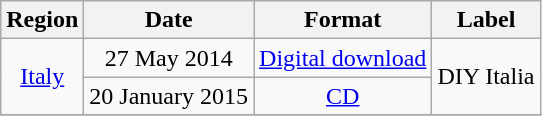<table class="wikitable sortable plainrowheaders" style="text-align:center">
<tr>
<th>Region</th>
<th>Date</th>
<th>Format</th>
<th>Label</th>
</tr>
<tr>
<td rowspan="2"><a href='#'>Italy</a></td>
<td>27 May 2014</td>
<td><a href='#'>Digital download</a></td>
<td rowspan="2">DIY Italia</td>
</tr>
<tr>
<td>20 January 2015</td>
<td><a href='#'>CD</a></td>
</tr>
<tr>
</tr>
</table>
